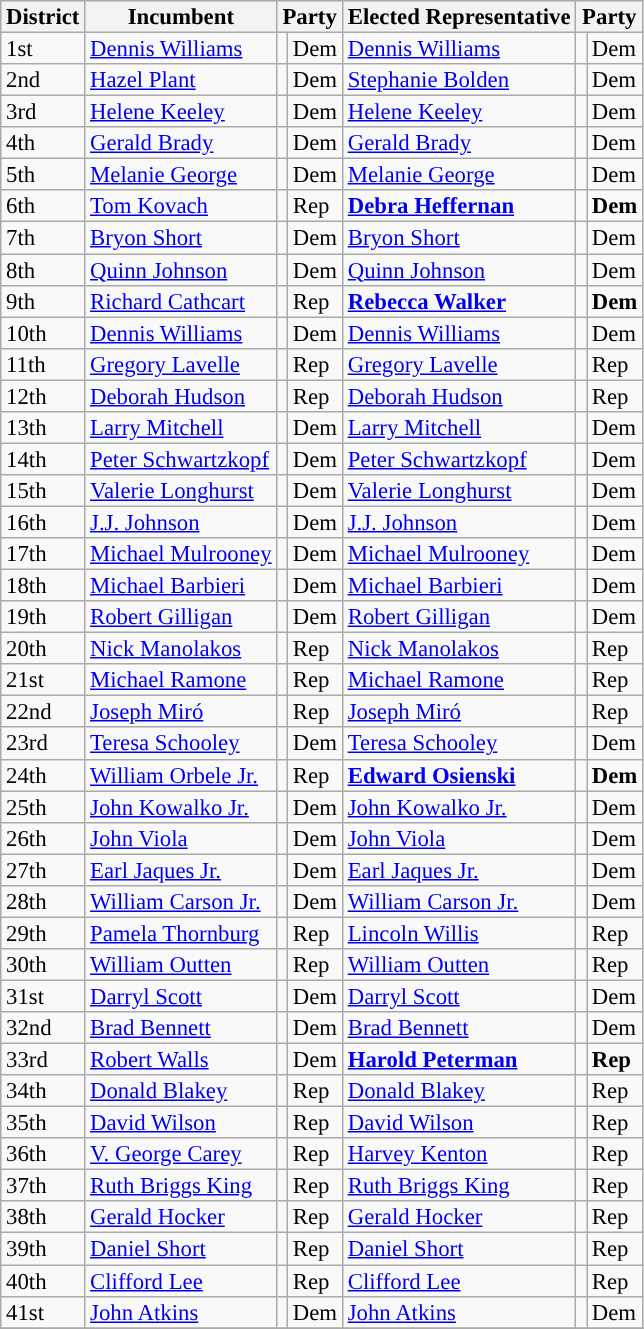<table class="sortable wikitable" style="font-size:95%;line-height:14px;">
<tr>
<th class="sortable">District</th>
<th class="unsortable">Incumbent</th>
<th colspan="2">Party</th>
<th class="unsortable">Elected Representative</th>
<th colspan="2">Party</th>
</tr>
<tr>
<td>1st</td>
<td><a href='#'>Dennis Williams</a></td>
<td style="background:"></td>
<td>Dem</td>
<td><a href='#'>Dennis Williams</a></td>
<td style="background:"></td>
<td>Dem</td>
</tr>
<tr>
<td>2nd</td>
<td><a href='#'>Hazel Plant</a></td>
<td style="background:"></td>
<td>Dem</td>
<td><a href='#'>Stephanie Bolden</a></td>
<td style="background:"></td>
<td>Dem</td>
</tr>
<tr>
<td>3rd</td>
<td><a href='#'>Helene Keeley</a></td>
<td style="background:"></td>
<td>Dem</td>
<td><a href='#'>Helene Keeley</a></td>
<td style="background:"></td>
<td>Dem</td>
</tr>
<tr>
<td>4th</td>
<td><a href='#'>Gerald Brady</a></td>
<td style="background:"></td>
<td>Dem</td>
<td><a href='#'>Gerald Brady</a></td>
<td style="background:"></td>
<td>Dem</td>
</tr>
<tr>
<td>5th</td>
<td><a href='#'>Melanie George</a></td>
<td style="background:"></td>
<td>Dem</td>
<td><a href='#'>Melanie George</a></td>
<td style="background:"></td>
<td>Dem</td>
</tr>
<tr>
<td>6th</td>
<td><a href='#'>Tom Kovach</a></td>
<td style="background:"></td>
<td>Rep</td>
<td><strong><a href='#'>Debra Heffernan</a></strong></td>
<td style="background:"></td>
<td><strong>Dem</strong></td>
</tr>
<tr>
<td>7th</td>
<td><a href='#'>Bryon Short</a></td>
<td style="background:"></td>
<td>Dem</td>
<td><a href='#'>Bryon Short</a></td>
<td style="background:"></td>
<td>Dem</td>
</tr>
<tr>
<td>8th</td>
<td><a href='#'>Quinn Johnson</a></td>
<td style="background:"></td>
<td>Dem</td>
<td><a href='#'>Quinn Johnson</a></td>
<td style="background:"></td>
<td>Dem</td>
</tr>
<tr>
<td>9th</td>
<td><a href='#'>Richard Cathcart</a></td>
<td style="background:"></td>
<td>Rep</td>
<td><strong><a href='#'>Rebecca Walker</a></strong></td>
<td style="background:"></td>
<td><strong>Dem</strong></td>
</tr>
<tr>
<td>10th</td>
<td><a href='#'>Dennis Williams</a></td>
<td style="background:"></td>
<td>Dem</td>
<td><a href='#'>Dennis Williams</a></td>
<td style="background:"></td>
<td>Dem</td>
</tr>
<tr>
<td>11th</td>
<td><a href='#'>Gregory Lavelle</a></td>
<td style="background:"></td>
<td>Rep</td>
<td><a href='#'>Gregory Lavelle</a></td>
<td style="background:"></td>
<td>Rep</td>
</tr>
<tr>
<td>12th</td>
<td><a href='#'>Deborah Hudson</a></td>
<td style="background:"></td>
<td>Rep</td>
<td><a href='#'>Deborah Hudson</a></td>
<td style="background:"></td>
<td>Rep</td>
</tr>
<tr>
<td>13th</td>
<td><a href='#'>Larry Mitchell</a></td>
<td style="background:"></td>
<td>Dem</td>
<td><a href='#'>Larry Mitchell</a></td>
<td style="background:"></td>
<td>Dem</td>
</tr>
<tr>
<td>14th</td>
<td><a href='#'>Peter Schwartzkopf</a></td>
<td style="background:"></td>
<td>Dem</td>
<td><a href='#'>Peter Schwartzkopf</a></td>
<td style="background:"></td>
<td>Dem</td>
</tr>
<tr>
<td>15th</td>
<td><a href='#'>Valerie Longhurst</a></td>
<td style="background:"></td>
<td>Dem</td>
<td><a href='#'>Valerie Longhurst</a></td>
<td style="background:"></td>
<td>Dem</td>
</tr>
<tr>
<td>16th</td>
<td><a href='#'>J.J. Johnson</a></td>
<td style="background:"></td>
<td>Dem</td>
<td><a href='#'>J.J. Johnson</a></td>
<td style="background:"></td>
<td>Dem</td>
</tr>
<tr>
<td>17th</td>
<td><a href='#'>Michael Mulrooney</a></td>
<td style="background:"></td>
<td>Dem</td>
<td><a href='#'>Michael Mulrooney</a></td>
<td style="background:"></td>
<td>Dem</td>
</tr>
<tr>
<td>18th</td>
<td><a href='#'>Michael Barbieri</a></td>
<td style="background:"></td>
<td>Dem</td>
<td><a href='#'>Michael Barbieri</a></td>
<td style="background:"></td>
<td>Dem</td>
</tr>
<tr>
<td>19th</td>
<td><a href='#'>Robert Gilligan</a></td>
<td style="background:"></td>
<td>Dem</td>
<td><a href='#'>Robert Gilligan</a></td>
<td style="background:"></td>
<td>Dem</td>
</tr>
<tr>
<td>20th</td>
<td><a href='#'>Nick Manolakos</a></td>
<td style="background:"></td>
<td>Rep</td>
<td><a href='#'>Nick Manolakos</a></td>
<td style="background:"></td>
<td>Rep</td>
</tr>
<tr>
<td>21st</td>
<td><a href='#'>Michael Ramone</a></td>
<td style="background:"></td>
<td>Rep</td>
<td><a href='#'>Michael Ramone</a></td>
<td style="background:"></td>
<td>Rep</td>
</tr>
<tr>
<td>22nd</td>
<td><a href='#'>Joseph Miró</a></td>
<td style="background:"></td>
<td>Rep</td>
<td><a href='#'>Joseph Miró</a></td>
<td style="background:"></td>
<td>Rep</td>
</tr>
<tr>
<td>23rd</td>
<td><a href='#'>Teresa Schooley</a></td>
<td style="background:"></td>
<td>Dem</td>
<td><a href='#'>Teresa Schooley</a></td>
<td style="background:"></td>
<td>Dem</td>
</tr>
<tr>
<td>24th</td>
<td><a href='#'>William Orbele Jr.</a></td>
<td style="background:"></td>
<td>Rep</td>
<td><strong><a href='#'>Edward Osienski</a></strong></td>
<td style="background:"></td>
<td><strong>Dem</strong></td>
</tr>
<tr>
<td>25th</td>
<td><a href='#'>John Kowalko Jr.</a></td>
<td style="background:"></td>
<td>Dem</td>
<td><a href='#'>John Kowalko Jr.</a></td>
<td style="background:"></td>
<td>Dem</td>
</tr>
<tr>
<td>26th</td>
<td><a href='#'>John Viola</a></td>
<td style="background:"></td>
<td>Dem</td>
<td><a href='#'>John Viola</a></td>
<td style="background:"></td>
<td>Dem</td>
</tr>
<tr>
<td>27th</td>
<td><a href='#'>Earl Jaques Jr.</a></td>
<td style="background:"></td>
<td>Dem</td>
<td><a href='#'>Earl Jaques Jr.</a></td>
<td style="background:"></td>
<td>Dem</td>
</tr>
<tr>
<td>28th</td>
<td><a href='#'>William Carson Jr.</a></td>
<td style="background:"></td>
<td>Dem</td>
<td><a href='#'>William Carson Jr.</a></td>
<td style="background:"></td>
<td>Dem</td>
</tr>
<tr>
<td>29th</td>
<td><a href='#'>Pamela Thornburg</a></td>
<td style="background:"></td>
<td>Rep</td>
<td><a href='#'>Lincoln Willis</a></td>
<td style="background:"></td>
<td>Rep</td>
</tr>
<tr>
<td>30th</td>
<td><a href='#'>William Outten</a></td>
<td style="background:"></td>
<td>Rep</td>
<td><a href='#'>William Outten</a></td>
<td style="background:"></td>
<td>Rep</td>
</tr>
<tr>
<td>31st</td>
<td><a href='#'>Darryl Scott</a></td>
<td style="background:"></td>
<td>Dem</td>
<td><a href='#'>Darryl Scott</a></td>
<td style="background:"></td>
<td>Dem</td>
</tr>
<tr>
<td>32nd</td>
<td><a href='#'>Brad Bennett</a></td>
<td style="background:"></td>
<td>Dem</td>
<td><a href='#'>Brad Bennett</a></td>
<td style="background:"></td>
<td>Dem</td>
</tr>
<tr>
<td>33rd</td>
<td><a href='#'>Robert Walls</a></td>
<td style="background:"></td>
<td>Dem</td>
<td><strong><a href='#'>Harold Peterman</a></strong></td>
<td style="background:"></td>
<td><strong>Rep</strong></td>
</tr>
<tr>
<td>34th</td>
<td><a href='#'>Donald Blakey</a></td>
<td style="background:"></td>
<td>Rep</td>
<td><a href='#'>Donald Blakey</a></td>
<td style="background:"></td>
<td>Rep</td>
</tr>
<tr>
<td>35th</td>
<td><a href='#'>David Wilson</a></td>
<td style="background:"></td>
<td>Rep</td>
<td><a href='#'>David Wilson</a></td>
<td style="background:"></td>
<td>Rep</td>
</tr>
<tr>
<td>36th</td>
<td><a href='#'>V. George Carey</a></td>
<td style="background:"></td>
<td>Rep</td>
<td><a href='#'>Harvey Kenton</a></td>
<td style="background:"></td>
<td>Rep</td>
</tr>
<tr>
<td>37th</td>
<td><a href='#'>Ruth Briggs King</a></td>
<td style="background:"></td>
<td>Rep</td>
<td><a href='#'>Ruth Briggs King</a></td>
<td style="background:"></td>
<td>Rep</td>
</tr>
<tr>
<td>38th</td>
<td><a href='#'>Gerald Hocker</a></td>
<td style="background:"></td>
<td>Rep</td>
<td><a href='#'>Gerald Hocker</a></td>
<td style="background:"></td>
<td>Rep</td>
</tr>
<tr>
<td>39th</td>
<td><a href='#'>Daniel Short</a></td>
<td style="background:"></td>
<td>Rep</td>
<td><a href='#'>Daniel Short</a></td>
<td style="background:"></td>
<td>Rep</td>
</tr>
<tr>
<td>40th</td>
<td><a href='#'>Clifford Lee</a></td>
<td style="background:"></td>
<td>Rep</td>
<td><a href='#'>Clifford Lee</a></td>
<td style="background:"></td>
<td>Rep</td>
</tr>
<tr>
<td>41st</td>
<td><a href='#'>John Atkins</a></td>
<td style="background:"></td>
<td>Dem</td>
<td><a href='#'>John Atkins</a></td>
<td style="background:"></td>
<td>Dem</td>
</tr>
<tr>
</tr>
</table>
